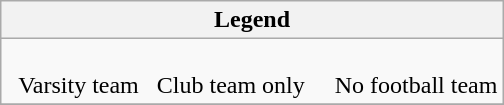<table class="wikitable" style="margin:1em auto;">
<tr>
<th>Legend</th>
</tr>
<tr>
<td><br>  Varsity team   Club team only     No football team</td>
</tr>
<tr>
</tr>
</table>
